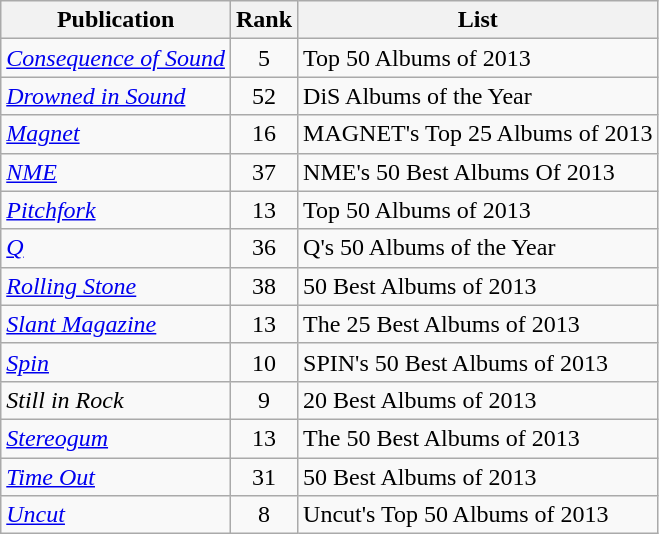<table class="wikitable">
<tr>
<th>Publication</th>
<th>Rank</th>
<th>List</th>
</tr>
<tr Ad>
<td><em><a href='#'>Consequence of Sound</a></em></td>
<td align=center>5</td>
<td>Top 50 Albums of 2013</td>
</tr>
<tr Ad>
<td><em><a href='#'>Drowned in Sound</a></em></td>
<td align=center>52</td>
<td>DiS Albums of the Year</td>
</tr>
<tr Ad>
<td><em><a href='#'>Magnet</a></em></td>
<td align="center">16</td>
<td>MAGNET's Top 25 Albums of 2013</td>
</tr>
<tr Ad>
<td><em><a href='#'>NME</a></em></td>
<td align=center>37</td>
<td>NME's 50 Best Albums Of 2013</td>
</tr>
<tr Ad>
<td><em><a href='#'>Pitchfork</a></em></td>
<td align=center>13</td>
<td>Top 50 Albums of 2013</td>
</tr>
<tr Ad>
<td><em><a href='#'>Q</a></em></td>
<td align=center>36</td>
<td>Q's 50 Albums of the Year</td>
</tr>
<tr Ad>
<td><em><a href='#'>Rolling Stone</a></em></td>
<td align=center>38</td>
<td>50 Best Albums of 2013</td>
</tr>
<tr Ad>
<td><em><a href='#'>Slant Magazine</a></em></td>
<td align=center>13</td>
<td>The 25 Best Albums of 2013</td>
</tr>
<tr Ad>
<td><em><a href='#'>Spin</a></em></td>
<td align=center>10</td>
<td>SPIN's 50 Best Albums of 2013</td>
</tr>
<tr Ad>
<td><em>Still in Rock</em></td>
<td align="center">9</td>
<td>20 Best Albums of 2013</td>
</tr>
<tr Ad>
<td><em><a href='#'>Stereogum</a></em></td>
<td align=center>13</td>
<td>The 50 Best Albums of 2013</td>
</tr>
<tr Ad>
<td><em><a href='#'>Time Out</a></em></td>
<td align="center">31</td>
<td>50 Best Albums of 2013</td>
</tr>
<tr Ad>
<td><em><a href='#'>Uncut</a></em></td>
<td align=center>8</td>
<td>Uncut's Top 50 Albums of 2013</td>
</tr>
</table>
